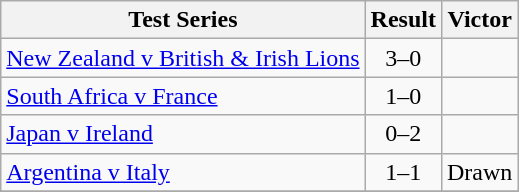<table class="wikitable" border="1">
<tr>
<th align=left>Test Series </th>
<th>Result</th>
<th align=left>Victor </th>
</tr>
<tr>
<td><a href='#'>New Zealand v British & Irish Lions</a></td>
<td align=center>3–0</td>
<td></td>
</tr>
<tr>
<td><a href='#'>South Africa v France</a></td>
<td align=center>1–0</td>
<td></td>
</tr>
<tr>
<td><a href='#'>Japan v Ireland</a></td>
<td align=center>0–2</td>
<td></td>
</tr>
<tr>
<td><a href='#'>Argentina v Italy</a></td>
<td align=center>1–1</td>
<td>Drawn</td>
</tr>
<tr>
</tr>
</table>
